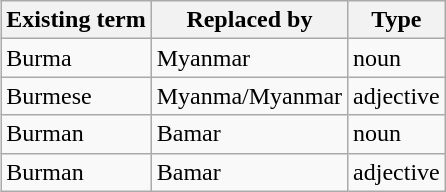<table class="wikitable" style="float:right; clear:right;">
<tr>
<th>Existing term</th>
<th>Replaced by</th>
<th>Type</th>
</tr>
<tr>
<td>Burma</td>
<td>Myanmar</td>
<td>noun</td>
</tr>
<tr>
<td>Burmese</td>
<td>Myanma/Myanmar</td>
<td>adjective</td>
</tr>
<tr>
<td>Burman</td>
<td>Bamar</td>
<td>noun</td>
</tr>
<tr>
<td>Burman</td>
<td>Bamar</td>
<td>adjective</td>
</tr>
</table>
